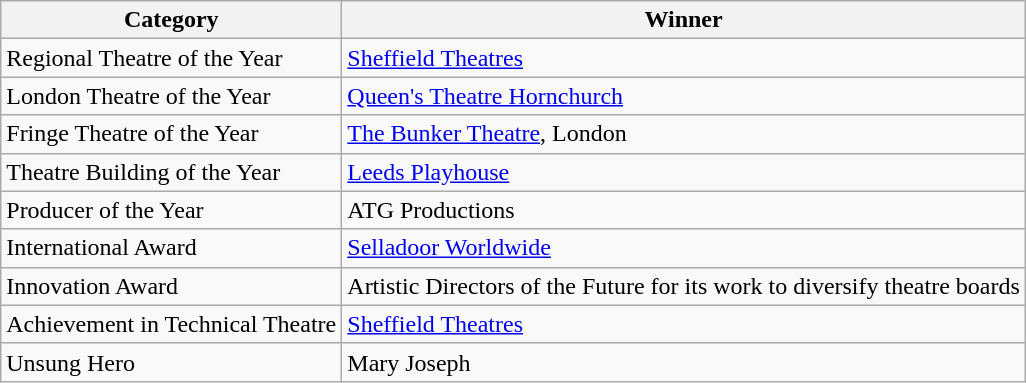<table class="wikitable">
<tr>
<th>Category</th>
<th>Winner</th>
</tr>
<tr>
<td>Regional Theatre of the Year</td>
<td><a href='#'>Sheffield Theatres</a></td>
</tr>
<tr>
<td>London Theatre of the Year</td>
<td><a href='#'>Queen's Theatre Hornchurch</a></td>
</tr>
<tr>
<td>Fringe Theatre of the Year</td>
<td><a href='#'>The Bunker Theatre</a>, London</td>
</tr>
<tr>
<td>Theatre Building of the Year</td>
<td><a href='#'>Leeds Playhouse</a></td>
</tr>
<tr>
<td>Producer of the Year</td>
<td>ATG Productions</td>
</tr>
<tr>
<td>International Award</td>
<td><a href='#'>Selladoor Worldwide</a></td>
</tr>
<tr>
<td>Innovation Award</td>
<td>Artistic Directors of the Future for its work to diversify theatre boards</td>
</tr>
<tr>
<td>Achievement in Technical Theatre</td>
<td><a href='#'>Sheffield Theatres</a></td>
</tr>
<tr>
<td>Unsung Hero</td>
<td>Mary Joseph</td>
</tr>
</table>
